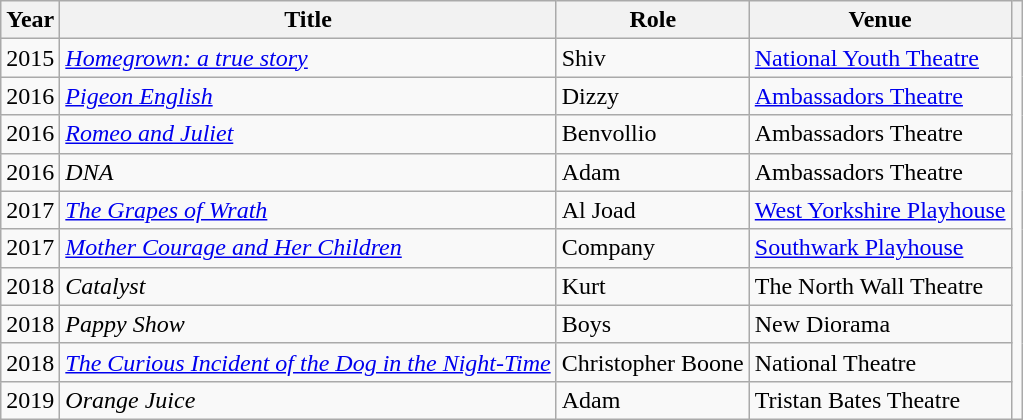<table class="wikitable">
<tr>
<th>Year</th>
<th>Title</th>
<th>Role</th>
<th>Venue</th>
<th></th>
</tr>
<tr>
<td>2015</td>
<td><em><a href='#'>Homegrown: a true story</a></em></td>
<td>Shiv</td>
<td><a href='#'>National Youth Theatre</a></td>
<td rowspan="10" align="center"></td>
</tr>
<tr>
<td>2016</td>
<td><em><a href='#'>Pigeon English</a></em></td>
<td>Dizzy</td>
<td><a href='#'>Ambassadors Theatre</a></td>
</tr>
<tr>
<td>2016</td>
<td><em><a href='#'>Romeo and Juliet</a></em></td>
<td>Benvollio</td>
<td>Ambassadors Theatre</td>
</tr>
<tr>
<td>2016</td>
<td><em>DNA</em></td>
<td>Adam</td>
<td>Ambassadors Theatre</td>
</tr>
<tr>
<td>2017</td>
<td><em><a href='#'>The Grapes of Wrath</a></em></td>
<td>Al Joad</td>
<td><a href='#'>West Yorkshire Playhouse</a></td>
</tr>
<tr>
<td>2017</td>
<td><em><a href='#'>Mother Courage and Her Children</a></em></td>
<td>Company</td>
<td><a href='#'>Southwark Playhouse</a></td>
</tr>
<tr>
<td>2018</td>
<td><em>Catalyst</em></td>
<td>Kurt</td>
<td>The North Wall Theatre</td>
</tr>
<tr>
<td>2018</td>
<td><em>Pappy Show</em></td>
<td>Boys</td>
<td>New Diorama</td>
</tr>
<tr>
<td>2018</td>
<td><em><a href='#'>The Curious Incident of the Dog in the Night-Time</a></em></td>
<td>Christopher Boone</td>
<td>National Theatre</td>
</tr>
<tr>
<td>2019</td>
<td><em>Orange Juice</em></td>
<td>Adam</td>
<td>Tristan Bates Theatre</td>
</tr>
</table>
